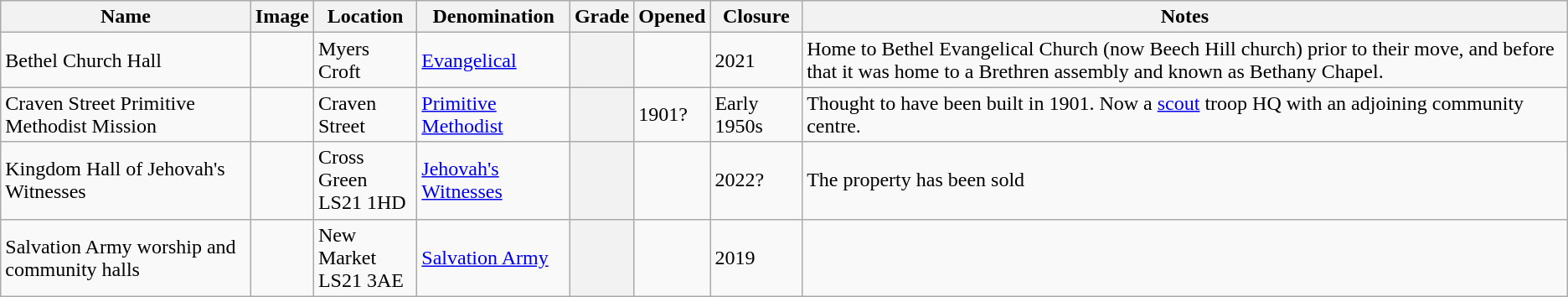<table class="wikitable sortable">
<tr>
<th>Name</th>
<th class="unsortable">Image</th>
<th>Location</th>
<th>Denomination</th>
<th>Grade</th>
<th>Opened</th>
<th>Closure</th>
<th class="unsortable">Notes</th>
</tr>
<tr>
<td>Bethel Church Hall</td>
<td></td>
<td>Myers Croft</td>
<td><a href='#'>Evangelical</a></td>
<th></th>
<td></td>
<td>2021</td>
<td>Home to Bethel Evangelical Church (now Beech Hill church) prior to their move, and before that it was home to a Brethren assembly and known as Bethany Chapel.</td>
</tr>
<tr>
<td>Craven Street Primitive Methodist Mission</td>
<td></td>
<td>Craven Street</td>
<td><a href='#'>Primitive Methodist</a></td>
<th></th>
<td>1901?</td>
<td>Early 1950s</td>
<td>Thought to have been built in 1901. Now a <a href='#'>scout</a> troop HQ with an adjoining community centre.</td>
</tr>
<tr>
<td>Kingdom Hall of Jehovah's Witnesses</td>
<td></td>
<td>Cross Green<br>LS21 1HD</td>
<td><a href='#'>Jehovah's Witnesses</a></td>
<th></th>
<td></td>
<td>2022?</td>
<td>The property has been sold</td>
</tr>
<tr>
<td>Salvation Army worship and community halls</td>
<td></td>
<td>New Market<br>LS21 3AE</td>
<td><a href='#'>Salvation Army</a></td>
<th></th>
<td></td>
<td>2019</td>
<td></td>
</tr>
</table>
